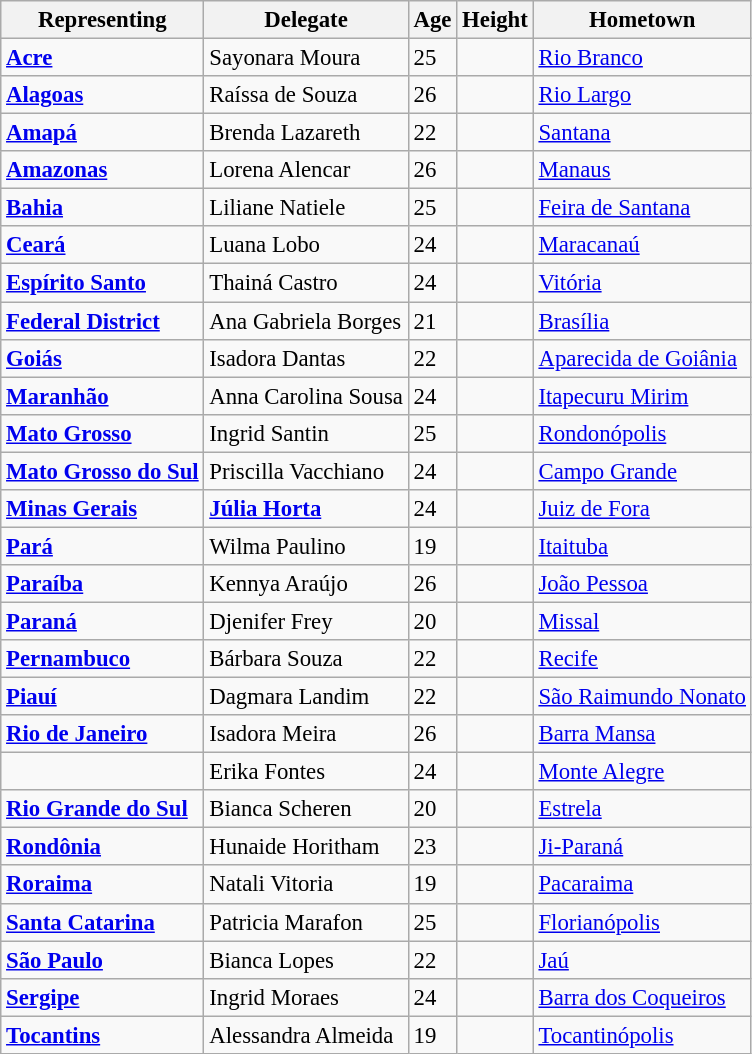<table class="wikitable sortable" style="font-size: 95%;">
<tr>
<th>Representing</th>
<th>Delegate</th>
<th>Age</th>
<th>Height</th>
<th>Hometown</th>
</tr>
<tr>
<td><strong> <a href='#'>Acre</a></strong></td>
<td>Sayonara Moura</td>
<td>25</td>
<td></td>
<td><a href='#'>Rio Branco</a></td>
</tr>
<tr>
<td><strong> <a href='#'>Alagoas</a></strong></td>
<td>Raíssa de Souza</td>
<td>26</td>
<td></td>
<td><a href='#'>Rio Largo</a></td>
</tr>
<tr>
<td><strong> <a href='#'>Amapá</a></strong></td>
<td>Brenda Lazareth</td>
<td>22</td>
<td></td>
<td><a href='#'>Santana</a></td>
</tr>
<tr>
<td><strong> <a href='#'>Amazonas</a></strong></td>
<td>Lorena Alencar</td>
<td>26</td>
<td></td>
<td><a href='#'>Manaus</a></td>
</tr>
<tr>
<td><strong> <a href='#'>Bahia</a></strong></td>
<td>Liliane Natiele</td>
<td>25</td>
<td></td>
<td><a href='#'>Feira de Santana</a></td>
</tr>
<tr>
<td><strong> <a href='#'>Ceará</a></strong></td>
<td>Luana Lobo</td>
<td>24</td>
<td></td>
<td><a href='#'>Maracanaú</a></td>
</tr>
<tr>
<td><strong> <a href='#'>Espírito Santo</a></strong></td>
<td>Thainá Castro</td>
<td>24</td>
<td></td>
<td><a href='#'>Vitória</a></td>
</tr>
<tr>
<td><strong> <a href='#'>Federal District</a></strong></td>
<td>Ana Gabriela Borges</td>
<td>21</td>
<td></td>
<td><a href='#'>Brasília</a></td>
</tr>
<tr>
<td><strong> <a href='#'>Goiás</a></strong></td>
<td>Isadora Dantas</td>
<td>22</td>
<td></td>
<td><a href='#'>Aparecida de Goiânia</a></td>
</tr>
<tr>
<td><strong> <a href='#'>Maranhão</a></strong></td>
<td>Anna Carolina Sousa</td>
<td>24</td>
<td></td>
<td><a href='#'>Itapecuru Mirim</a></td>
</tr>
<tr>
<td><strong> <a href='#'>Mato Grosso</a></strong></td>
<td>Ingrid Santin</td>
<td>25</td>
<td></td>
<td><a href='#'>Rondonópolis</a></td>
</tr>
<tr>
<td><strong> <a href='#'>Mato Grosso do Sul</a></strong></td>
<td>Priscilla Vacchiano</td>
<td>24</td>
<td></td>
<td><a href='#'>Campo Grande</a></td>
</tr>
<tr>
<td><strong> <a href='#'>Minas Gerais</a></strong></td>
<td><strong><a href='#'>Júlia Horta</a></strong></td>
<td>24</td>
<td></td>
<td><a href='#'>Juiz de Fora</a></td>
</tr>
<tr>
<td><strong> <a href='#'>Pará</a></strong></td>
<td>Wilma Paulino</td>
<td>19</td>
<td></td>
<td><a href='#'>Itaituba</a></td>
</tr>
<tr>
<td><strong> <a href='#'>Paraíba</a></strong></td>
<td>Kennya Araújo</td>
<td>26</td>
<td></td>
<td><a href='#'>João Pessoa</a></td>
</tr>
<tr>
<td><strong> <a href='#'>Paraná</a></strong></td>
<td>Djenifer Frey</td>
<td>20</td>
<td></td>
<td><a href='#'>Missal</a></td>
</tr>
<tr>
<td><strong> <a href='#'>Pernambuco</a></strong></td>
<td>Bárbara Souza</td>
<td>22</td>
<td></td>
<td><a href='#'>Recife</a></td>
</tr>
<tr>
<td><strong> <a href='#'>Piauí</a></strong></td>
<td>Dagmara Landim</td>
<td>22</td>
<td></td>
<td><a href='#'>São Raimundo Nonato</a></td>
</tr>
<tr>
<td><strong> <a href='#'>Rio de Janeiro</a></strong></td>
<td>Isadora Meira</td>
<td>26</td>
<td></td>
<td><a href='#'>Barra Mansa</a></td>
</tr>
<tr>
<td></td>
<td>Erika Fontes</td>
<td>24</td>
<td></td>
<td><a href='#'>Monte Alegre</a></td>
</tr>
<tr>
<td><strong> <a href='#'>Rio Grande do Sul</a></strong></td>
<td>Bianca Scheren</td>
<td>20</td>
<td></td>
<td><a href='#'>Estrela</a></td>
</tr>
<tr>
<td><strong> <a href='#'>Rondônia</a></strong></td>
<td>Hunaide Horitham</td>
<td>23</td>
<td></td>
<td><a href='#'>Ji-Paraná</a></td>
</tr>
<tr>
<td><strong> <a href='#'>Roraima</a></strong></td>
<td>Natali Vitoria</td>
<td>19</td>
<td></td>
<td><a href='#'>Pacaraima</a></td>
</tr>
<tr>
<td><strong> <a href='#'>Santa Catarina</a></strong></td>
<td>Patricia Marafon</td>
<td>25</td>
<td></td>
<td><a href='#'>Florianópolis</a></td>
</tr>
<tr>
<td><strong> <a href='#'>São Paulo</a></strong></td>
<td>Bianca Lopes</td>
<td>22</td>
<td></td>
<td><a href='#'>Jaú</a></td>
</tr>
<tr>
<td><strong> <a href='#'>Sergipe</a></strong></td>
<td>Ingrid Moraes</td>
<td>24</td>
<td></td>
<td><a href='#'>Barra dos Coqueiros</a></td>
</tr>
<tr>
<td><strong> <a href='#'>Tocantins</a></strong></td>
<td>Alessandra Almeida</td>
<td>19</td>
<td></td>
<td><a href='#'>Tocantinópolis</a></td>
</tr>
</table>
